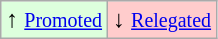<table class="wikitable" align="center">
<tr>
<td style="background:#ddffdd">↑ <small><a href='#'>Promoted</a></small></td>
<td style="background:#ffcccc">↓ <small><a href='#'>Relegated</a></small></td>
</tr>
</table>
